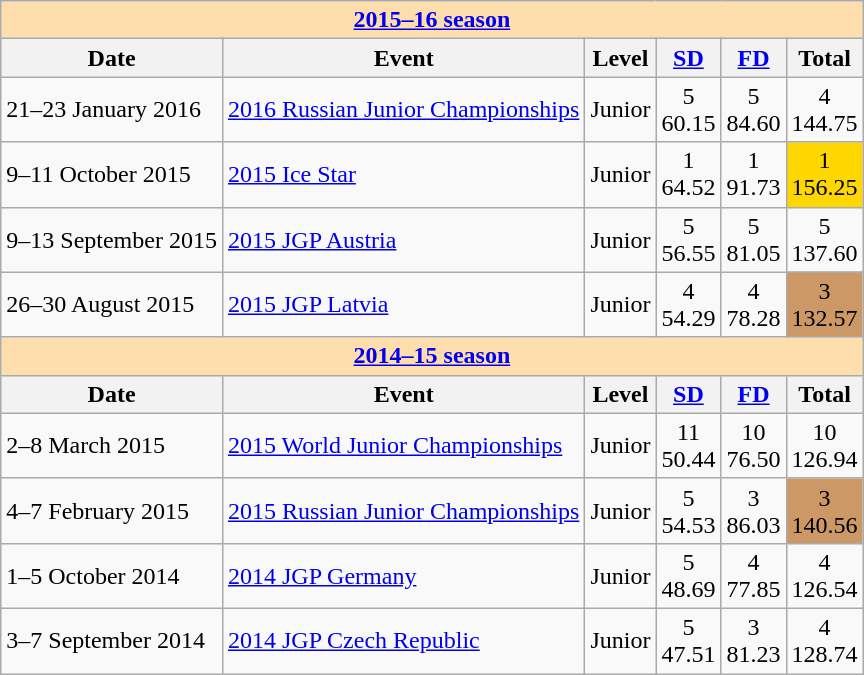<table class="wikitable">
<tr>
<th style="background-color: #ffdead; " colspan=6 align=center><a href='#'>2015–16 season</a></th>
</tr>
<tr>
<th>Date</th>
<th>Event</th>
<th>Level</th>
<th><a href='#'>SD</a></th>
<th><a href='#'>FD</a></th>
<th>Total</th>
</tr>
<tr>
<td>21–23 January 2016</td>
<td><a href='#'>2016 Russian Junior Championships</a></td>
<td>Junior</td>
<td align=center>5 <br> 60.15</td>
<td align=center>5 <br> 84.60</td>
<td align=center>4 <br> 144.75</td>
</tr>
<tr>
<td>9–11 October 2015</td>
<td><a href='#'>2015 Ice Star</a></td>
<td>Junior</td>
<td align=center>1 <br> 64.52</td>
<td align=center>1 <br> 91.73</td>
<td align=center bgcolor=gold>1 <br> 156.25</td>
</tr>
<tr>
<td>9–13 September 2015</td>
<td><a href='#'>2015 JGP Austria</a></td>
<td>Junior</td>
<td align=center>5 <br> 56.55</td>
<td align=center>5 <br> 81.05</td>
<td align=center>5 <br> 137.60</td>
</tr>
<tr>
<td>26–30 August 2015</td>
<td><a href='#'>2015 JGP Latvia</a></td>
<td>Junior</td>
<td align=center>4 <br> 54.29</td>
<td align=center>4 <br> 78.28</td>
<td align=center bgcolor=cc9966>3 <br> 132.57</td>
</tr>
<tr>
<th style="background-color: #ffdead; " colspan=6 align=center><a href='#'>2014–15 season</a></th>
</tr>
<tr>
<th>Date</th>
<th>Event</th>
<th>Level</th>
<th><a href='#'>SD</a></th>
<th><a href='#'>FD</a></th>
<th>Total</th>
</tr>
<tr>
<td>2–8 March 2015</td>
<td><a href='#'>2015 World Junior Championships</a></td>
<td>Junior</td>
<td align=center>11 <br> 50.44</td>
<td align=center>10 <br> 76.50</td>
<td align=center>10 <br> 126.94</td>
</tr>
<tr>
<td>4–7 February 2015</td>
<td><a href='#'>2015 Russian Junior Championships</a></td>
<td>Junior</td>
<td align=center>5 <br> 54.53</td>
<td align=center>3 <br> 86.03</td>
<td align=center bgcolor=cc9966>3 <br> 140.56</td>
</tr>
<tr>
<td>1–5 October 2014</td>
<td><a href='#'>2014 JGP Germany</a></td>
<td>Junior</td>
<td align=center>5 <br> 48.69</td>
<td align=center>4 <br> 77.85</td>
<td align=center>4 <br> 126.54</td>
</tr>
<tr>
<td>3–7 September 2014</td>
<td><a href='#'>2014 JGP Czech Republic</a></td>
<td>Junior</td>
<td align=center>5 <br> 47.51</td>
<td align=center>3 <br> 81.23</td>
<td align=center>4 <br> 128.74</td>
</tr>
</table>
